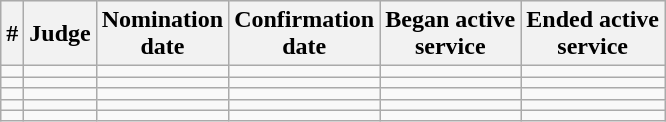<table class="sortable wikitable">
<tr bgcolor="#ececec">
<th>#</th>
<th>Judge</th>
<th>Nomination<br>date</th>
<th>Confirmation<br>date</th>
<th>Began active<br>service</th>
<th>Ended active<br>service</th>
</tr>
<tr>
<td></td>
<td></td>
<td></td>
<td></td>
<td></td>
<td></td>
</tr>
<tr>
<td></td>
<td></td>
<td></td>
<td></td>
<td></td>
<td></td>
</tr>
<tr>
<td></td>
<td></td>
<td></td>
<td></td>
<td></td>
<td></td>
</tr>
<tr>
<td></td>
<td></td>
<td></td>
<td></td>
<td></td>
<td></td>
</tr>
<tr>
<td></td>
<td></td>
<td></td>
<td></td>
<td></td>
<td></td>
</tr>
</table>
